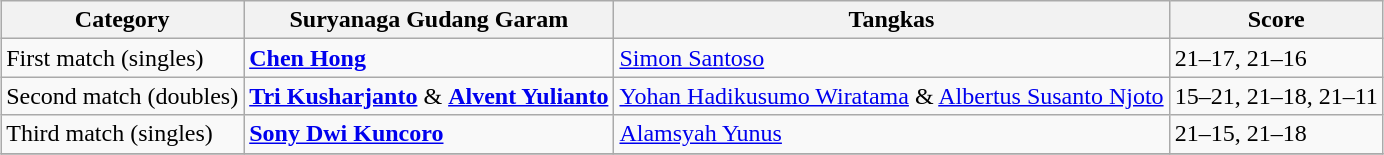<table class=wikitable style="margin:auto;">
<tr>
<th>Category</th>
<th>Suryanaga Gudang Garam</th>
<th>Tangkas</th>
<th>Score</th>
</tr>
<tr>
<td>First match (singles)</td>
<td> <strong><a href='#'>Chen Hong</a></strong></td>
<td> <a href='#'>Simon Santoso</a></td>
<td>21–17, 21–16</td>
</tr>
<tr>
<td>Second match (doubles)</td>
<td> <strong><a href='#'>Tri Kusharjanto</a></strong> & <strong><a href='#'>Alvent Yulianto</a></strong></td>
<td> <a href='#'>Yohan Hadikusumo Wiratama</a> & <a href='#'>Albertus Susanto Njoto</a></td>
<td>15–21, 21–18, 21–11</td>
</tr>
<tr>
<td>Third match (singles)</td>
<td> <strong><a href='#'>Sony Dwi Kuncoro</a></strong></td>
<td> <a href='#'>Alamsyah Yunus</a></td>
<td>21–15, 21–18</td>
</tr>
<tr>
</tr>
</table>
